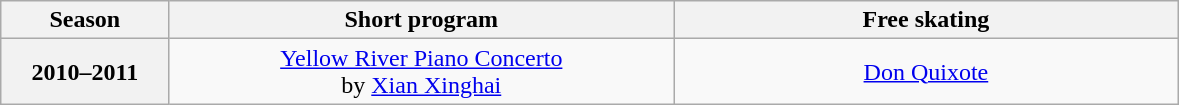<table class="wikitable" style="text-align: center">
<tr>
<th width="10%">Season</th>
<th width="30%">Short program</th>
<th width="30%">Free skating</th>
</tr>
<tr>
<th>2010–2011</th>
<td><a href='#'>Yellow River Piano Concerto</a><br> by <a href='#'>Xian Xinghai</a></td>
<td><a href='#'>Don Quixote</a></td>
</tr>
</table>
